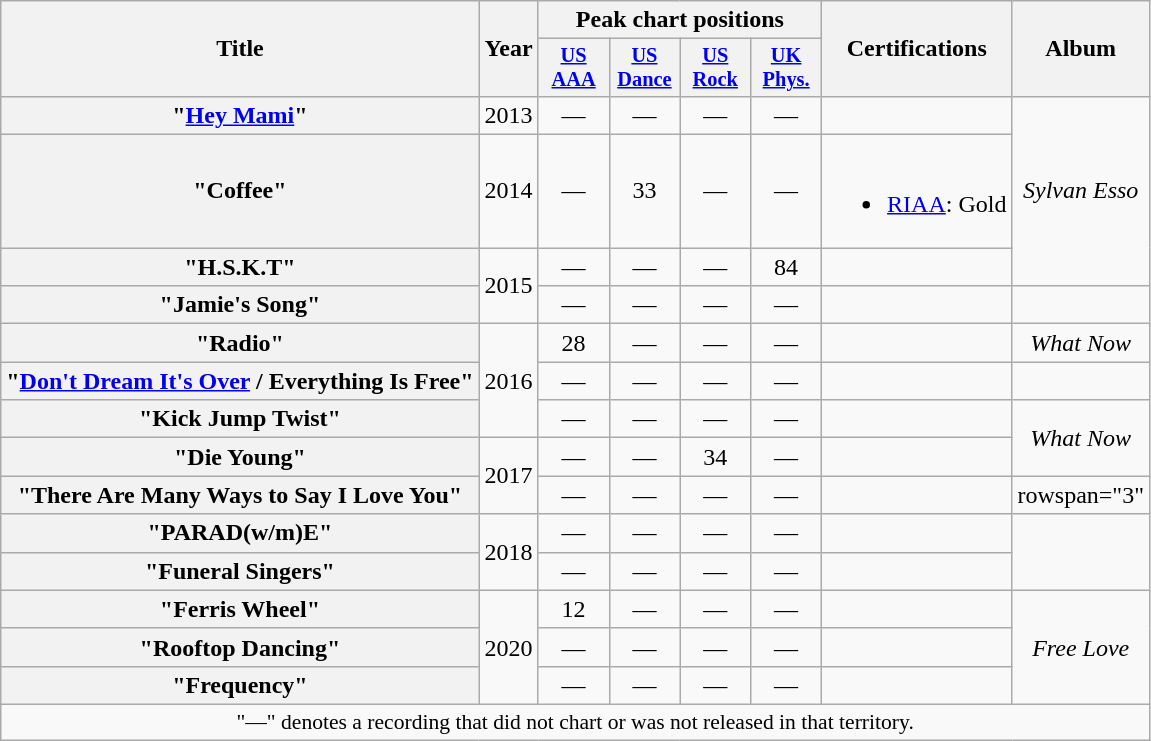<table class="wikitable plainrowheaders" style="text-align:center;">
<tr>
<th scope="col" rowspan="2">Title</th>
<th scope="col" rowspan="2">Year</th>
<th scope="col" colspan="4">Peak chart positions</th>
<th scope="col" rowspan="2">Certifications</th>
<th scope="col" rowspan="2">Album</th>
</tr>
<tr>
<th scope="col" style="width:3em;font-size:85%;"><a href='#'>US<br>AAA</a><br></th>
<th scope="col" style="width:3em;font-size:85%;"><a href='#'>US<br>Dance</a><br></th>
<th scope="col" style="width:3em;font-size:85%;"><a href='#'>US<br>Rock</a><br></th>
<th scope="col" style="width:3em;font-size:85%;"><a href='#'>UK<br>Phys.</a><br></th>
</tr>
<tr>
<th scope="row">"<a href='#'>Hey Mami</a>"</th>
<td>2013</td>
<td>—</td>
<td>—</td>
<td>—</td>
<td>—</td>
<td></td>
<td rowspan="3"><em>Sylvan Esso</em></td>
</tr>
<tr>
<th scope="row">"Coffee"</th>
<td>2014</td>
<td>—</td>
<td>33</td>
<td>—</td>
<td>—</td>
<td><br><ul><li><a href='#'>RIAA</a>: Gold </li></ul></td>
</tr>
<tr>
<th scope="row">"H.S.K.T"</th>
<td rowspan="2">2015</td>
<td>—</td>
<td>—</td>
<td>—</td>
<td>84</td>
<td></td>
</tr>
<tr>
<th scope="row">"Jamie's Song"</th>
<td>—</td>
<td>—</td>
<td>—</td>
<td>—</td>
<td></td>
<td></td>
</tr>
<tr>
<th scope="row">"Radio"</th>
<td rowspan="3">2016</td>
<td>28</td>
<td>—</td>
<td>—</td>
<td>—</td>
<td></td>
<td><em>What Now</em></td>
</tr>
<tr>
<th scope="row">"<a href='#'>Don't Dream It's Over</a> / Everything Is Free"<br></th>
<td>—</td>
<td>—</td>
<td>—</td>
<td>—</td>
<td></td>
<td></td>
</tr>
<tr>
<th scope="row">"Kick Jump Twist"</th>
<td>—</td>
<td>—</td>
<td>—</td>
<td>—</td>
<td></td>
<td rowspan="2"><em>What Now</em></td>
</tr>
<tr>
<th scope="row">"Die Young"</th>
<td rowspan="2">2017</td>
<td>—</td>
<td>—</td>
<td>34</td>
<td>—</td>
<td></td>
</tr>
<tr>
<th scope="row">"There Are Many Ways to Say I Love You"</th>
<td>—</td>
<td>—</td>
<td>—</td>
<td>—</td>
<td></td>
<td>rowspan="3" </td>
</tr>
<tr>
<th scope="row">"PARAD(w/m)E"</th>
<td rowspan="2">2018</td>
<td>—</td>
<td>—</td>
<td>—</td>
<td>—</td>
<td></td>
</tr>
<tr>
<th scope="row">"Funeral Singers"<br></th>
<td>—</td>
<td>—</td>
<td>—</td>
<td>—</td>
<td></td>
</tr>
<tr>
<th scope="row">"Ferris Wheel"</th>
<td rowspan="3">2020</td>
<td>12</td>
<td>—</td>
<td>—</td>
<td>—</td>
<td></td>
<td rowspan="3"><em>Free Love</em></td>
</tr>
<tr>
<th scope="row">"Rooftop Dancing"</th>
<td>—</td>
<td>—</td>
<td>—</td>
<td>—</td>
<td></td>
</tr>
<tr>
<th scope="row">"Frequency"</th>
<td>—</td>
<td>—</td>
<td>—</td>
<td>—</td>
<td></td>
</tr>
<tr>
<td colspan="15" style="font-size:90%">"—" denotes a recording that did not chart or was not released in that territory.</td>
</tr>
</table>
